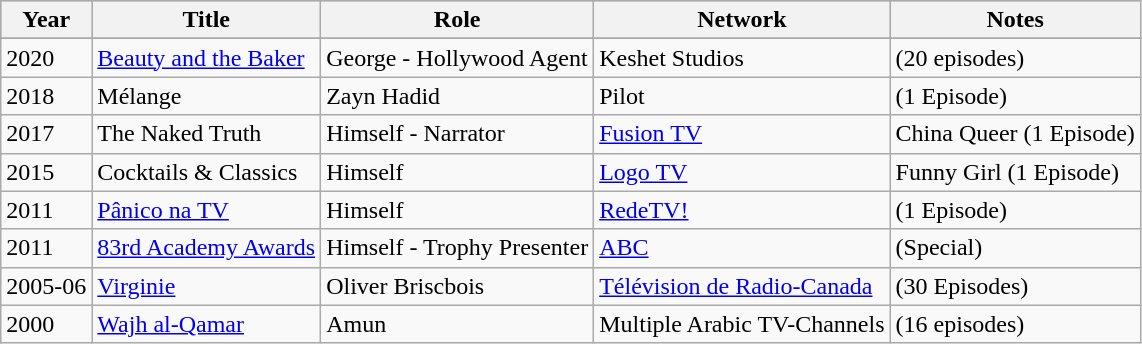<table class="wikitable sortable">
<tr style="background:#b0c4de; text-align:center;">
<th>Year</th>
<th>Title</th>
<th>Role</th>
<th scope="col">Network</th>
<th class="unsortable">Notes</th>
</tr>
<tr>
</tr>
<tr>
<td>2020</td>
<td><a href='#'>Beauty and the Baker</a></td>
<td>George - Hollywood Agent</td>
<td>Keshet Studios</td>
<td>(20 episodes)</td>
</tr>
<tr>
<td>2018</td>
<td>Mélange</td>
<td>Zayn Hadid</td>
<td>Pilot</td>
<td>(1 Episode)</td>
</tr>
<tr>
<td>2017</td>
<td>The Naked Truth</td>
<td>Himself - Narrator</td>
<td><a href='#'>Fusion TV</a></td>
<td>China Queer (1 Episode)</td>
</tr>
<tr>
<td>2015</td>
<td>Cocktails & Classics</td>
<td>Himself</td>
<td><a href='#'>Logo TV</a></td>
<td>Funny Girl (1 Episode)</td>
</tr>
<tr>
<td>2011</td>
<td><a href='#'>Pânico na TV</a></td>
<td>Himself</td>
<td><a href='#'>RedeTV!</a></td>
<td>(1 Episode)</td>
</tr>
<tr>
<td>2011</td>
<td><a href='#'>83rd Academy Awards</a></td>
<td>Himself - Trophy Presenter</td>
<td><a href='#'>ABC</a></td>
<td>(Special)</td>
</tr>
<tr>
<td>2005-06</td>
<td><a href='#'>Virginie</a></td>
<td>Oliver Briscbois</td>
<td><a href='#'>Télévision de Radio-Canada</a></td>
<td>(30 Episodes)</td>
</tr>
<tr>
<td>2000</td>
<td><a href='#'>Wajh al-Qamar</a></td>
<td>Amun</td>
<td>Multiple Arabic TV-Channels</td>
<td>(16 episodes)</td>
</tr>
</table>
